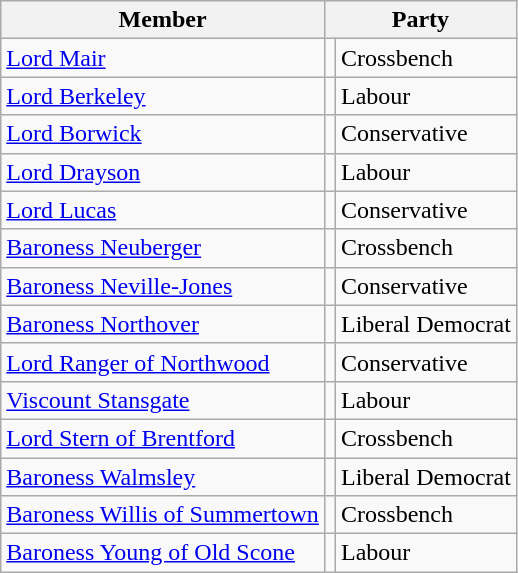<table class="wikitable">
<tr>
<th>Member</th>
<th colspan=2>Party</th>
</tr>
<tr>
<td><a href='#'>Lord Mair</a></td>
<td></td>
<td>Crossbench</td>
</tr>
<tr>
<td><a href='#'>Lord Berkeley</a></td>
<td></td>
<td>Labour</td>
</tr>
<tr>
<td><a href='#'>Lord Borwick</a></td>
<td></td>
<td>Conservative</td>
</tr>
<tr>
<td><a href='#'>Lord Drayson</a></td>
<td></td>
<td>Labour</td>
</tr>
<tr>
<td><a href='#'>Lord Lucas</a></td>
<td></td>
<td>Conservative</td>
</tr>
<tr>
<td><a href='#'>Baroness Neuberger</a></td>
<td></td>
<td>Crossbench</td>
</tr>
<tr>
<td><a href='#'>Baroness Neville-Jones</a></td>
<td></td>
<td>Conservative</td>
</tr>
<tr>
<td><a href='#'>Baroness Northover</a></td>
<td></td>
<td>Liberal Democrat</td>
</tr>
<tr>
<td><a href='#'>Lord Ranger of Northwood</a></td>
<td></td>
<td>Conservative</td>
</tr>
<tr>
<td><a href='#'>Viscount Stansgate</a></td>
<td></td>
<td>Labour</td>
</tr>
<tr>
<td><a href='#'>Lord Stern of Brentford</a></td>
<td></td>
<td>Crossbench</td>
</tr>
<tr>
<td><a href='#'>Baroness Walmsley</a></td>
<td></td>
<td>Liberal Democrat</td>
</tr>
<tr>
<td><a href='#'>Baroness Willis of Summertown</a></td>
<td></td>
<td>Crossbench</td>
</tr>
<tr>
<td><a href='#'>Baroness Young of Old Scone</a></td>
<td></td>
<td>Labour</td>
</tr>
</table>
